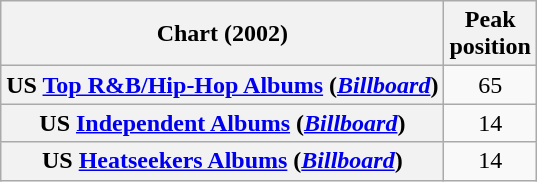<table class="wikitable sortable plainrowheaders" style="text-align:center">
<tr>
<th scope="col">Chart (2002)</th>
<th scope="col">Peak<br>position</th>
</tr>
<tr>
<th scope="row">US <a href='#'>Top R&B/Hip-Hop Albums</a> (<em><a href='#'>Billboard</a></em>)</th>
<td>65</td>
</tr>
<tr>
<th scope="row">US <a href='#'>Independent Albums</a> (<em><a href='#'>Billboard</a></em>)</th>
<td>14</td>
</tr>
<tr>
<th scope="row">US <a href='#'>Heatseekers Albums</a> (<em><a href='#'>Billboard</a></em>)</th>
<td>14</td>
</tr>
</table>
